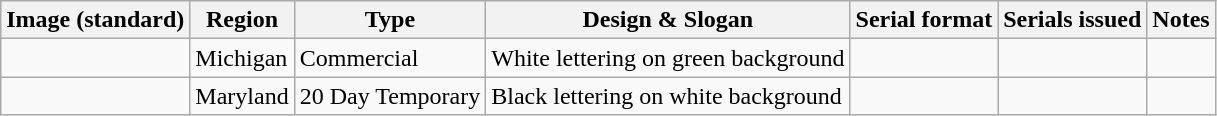<table class="wikitable">
<tr>
<th>Image (standard)</th>
<th>Region</th>
<th>Type</th>
<th>Design & Slogan</th>
<th>Serial format</th>
<th>Serials issued</th>
<th>Notes</th>
</tr>
<tr>
<td></td>
<td>Michigan</td>
<td>Commercial</td>
<td>White lettering on green background</td>
<td></td>
<td></td>
<td></td>
</tr>
<tr>
<td></td>
<td>Maryland</td>
<td>20 Day Temporary</td>
<td>Black lettering on white background</td>
<td></td>
<td></td>
</tr>
</table>
